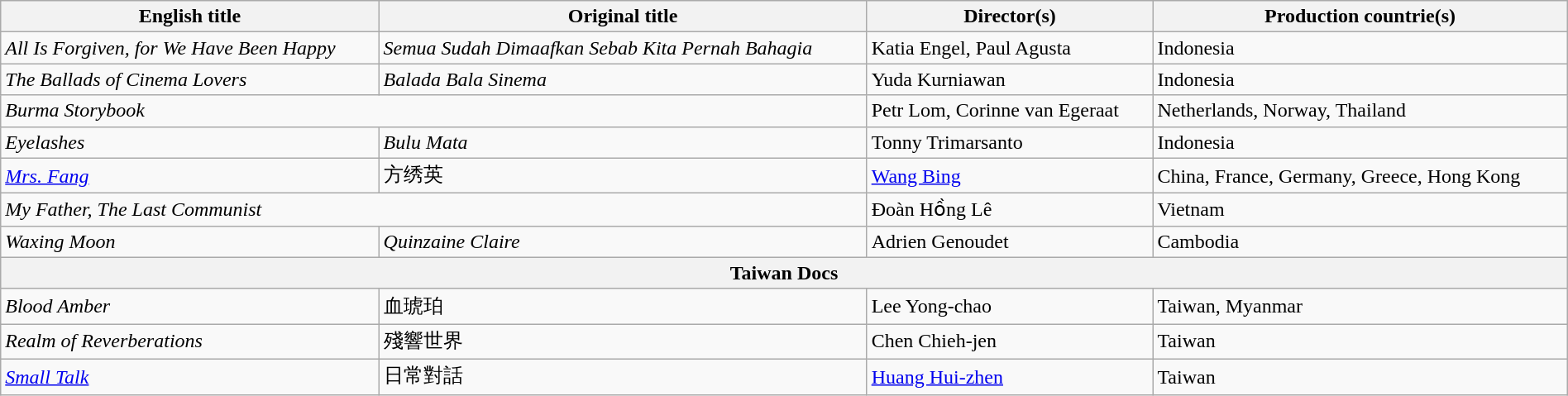<table class="sortable wikitable" style="width:100%; margin-bottom:4px">
<tr>
<th scope="col">English title</th>
<th scope="col">Original title</th>
<th scope="col">Director(s)</th>
<th scope="col">Production countrie(s)</th>
</tr>
<tr>
<td><em>All Is Forgiven, for We Have Been Happy</em></td>
<td><em>Semua Sudah Dimaafkan Sebab Kita Pernah Bahagia</em></td>
<td>Katia Engel, Paul Agusta</td>
<td>Indonesia</td>
</tr>
<tr>
<td><em>The Ballads of Cinema Lovers</em></td>
<td><em>Balada Bala Sinema</em></td>
<td>Yuda Kurniawan</td>
<td>Indonesia</td>
</tr>
<tr>
<td colspan="2"><em>Burma Storybook</em></td>
<td>Petr Lom, Corinne van Egeraat</td>
<td>Netherlands, Norway, Thailand</td>
</tr>
<tr>
<td><em>Eyelashes</em></td>
<td><em>Bulu Mata</em></td>
<td>Tonny Trimarsanto</td>
<td>Indonesia</td>
</tr>
<tr>
<td><em><a href='#'>Mrs. Fang</a></em></td>
<td>方绣英</td>
<td><a href='#'>Wang Bing</a></td>
<td>China, France, Germany, Greece, Hong Kong</td>
</tr>
<tr>
<td colspan="2"><em>My Father, The Last Communist</em></td>
<td>Đoàn Hồng Lê</td>
<td>Vietnam</td>
</tr>
<tr>
<td><em>Waxing Moon</em></td>
<td><em>Quinzaine Claire</em></td>
<td>Adrien Genoudet</td>
<td>Cambodia</td>
</tr>
<tr>
<th colspan="4">Taiwan Docs</th>
</tr>
<tr>
<td><em>Blood Amber</em></td>
<td>血琥珀</td>
<td>Lee Yong-chao</td>
<td>Taiwan, Myanmar</td>
</tr>
<tr>
<td><em>Realm of Reverberations</em></td>
<td>殘響世界</td>
<td>Chen Chieh-jen</td>
<td>Taiwan</td>
</tr>
<tr>
<td><em><a href='#'>Small Talk</a></em></td>
<td>日常對話</td>
<td><a href='#'>Huang Hui-zhen</a></td>
<td>Taiwan</td>
</tr>
</table>
